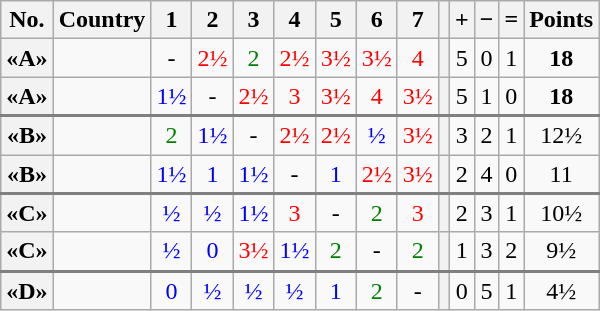<table class="wikitable" style="text-align:center">
<tr>
<th>No.</th>
<th>Country</th>
<th>1</th>
<th>2</th>
<th>3</th>
<th>4</th>
<th>5</th>
<th>6</th>
<th>7</th>
<th></th>
<th>+</th>
<th>−</th>
<th>=</th>
<th>Points</th>
</tr>
<tr>
<th>«A»</th>
<td style="text-align: left"></td>
<td>-</td>
<td style="color:red;">2½</td>
<td style="color:green;">2</td>
<td style="color:red;">2½</td>
<td style="color:red;">3½</td>
<td style="color:red;">3½</td>
<td style="color:red;">4</td>
<th></th>
<td>5</td>
<td>0</td>
<td>1</td>
<td><strong>18</strong></td>
</tr>
<tr>
<th>«A»</th>
<td style="text-align: left"></td>
<td style="color:blue;">1½</td>
<td>-</td>
<td style="color:red;">2½</td>
<td style="color:red;">3</td>
<td style="color:red;">3½</td>
<td style="color:red;">4</td>
<td style="color:red;">3½</td>
<th></th>
<td>5</td>
<td>1</td>
<td>0</td>
<td><strong>18</strong></td>
</tr>
<tr style="border-top:2px solid grey;">
<th>«B»</th>
<td style="text-align: left"></td>
<td style="color:green;">2</td>
<td style="color:blue;">1½</td>
<td>-</td>
<td style="color:red;">2½</td>
<td style="color:red;">2½</td>
<td style="color:blue;">½</td>
<td style="color:red;">3½</td>
<th></th>
<td>3</td>
<td>2</td>
<td>1</td>
<td>12½</td>
</tr>
<tr>
<th>«B»</th>
<td style="text-align: left"></td>
<td style="color:blue;">1½</td>
<td style="color:blue;">1</td>
<td style="color:blue;">1½</td>
<td>-</td>
<td style="color:blue;">1</td>
<td style="color:red;">2½</td>
<td style="color:red;">3½</td>
<th></th>
<td>2</td>
<td>4</td>
<td>0</td>
<td>11</td>
</tr>
<tr style="border-top:2px solid grey;">
<th>«C»</th>
<td style="text-align: left"></td>
<td style="color:blue;">½</td>
<td style="color:blue;">½</td>
<td style="color:blue;">1½</td>
<td style="color:red;">3</td>
<td>-</td>
<td style="color:green;">2</td>
<td style="color:red;">3</td>
<th></th>
<td>2</td>
<td>3</td>
<td>1</td>
<td>10½</td>
</tr>
<tr>
<th>«C»</th>
<td style="text-align: left"></td>
<td style="color:blue;">½</td>
<td style="color:blue;">0</td>
<td style="color:red;">3½</td>
<td style="color:blue;">1½</td>
<td style="color:green;">2</td>
<td>-</td>
<td style="color:green;">2</td>
<th></th>
<td>1</td>
<td>3</td>
<td>2</td>
<td>9½</td>
</tr>
<tr style="border-top:2px solid grey;">
<th>«D»</th>
<td style="text-align: left"></td>
<td style="color:blue;">0</td>
<td style="color:blue;">½</td>
<td style="color:blue;">½</td>
<td style="color:blue;">½</td>
<td style="color:blue;">1</td>
<td style="color:green;">2</td>
<td>-</td>
<th></th>
<td>0</td>
<td>5</td>
<td>1</td>
<td>4½</td>
</tr>
</table>
